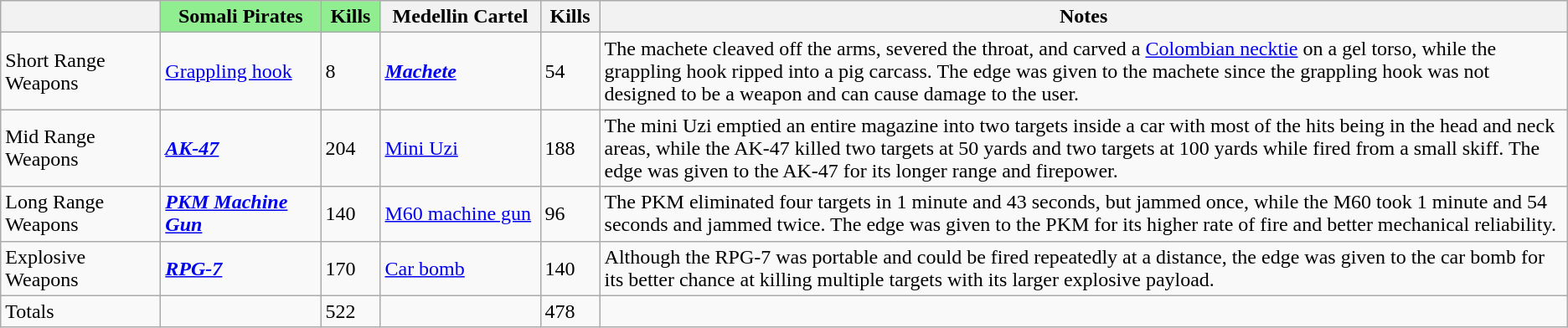<table class="wikitable unsortable">
<tr>
<th width="120"></th>
<th width="120" style="background:lightgreen">Somali Pirates</th>
<th width="40" style="background:lightgreen">Kills</th>
<th width="120">Medellin Cartel</th>
<th width="40">Kills</th>
<th>Notes</th>
</tr>
<tr>
<td>Short Range Weapons</td>
<td><a href='#'>Grappling hook</a></td>
<td>8</td>
<td><strong><em><a href='#'>Machete</a></em></strong></td>
<td>54</td>
<td>The machete cleaved off the arms, severed the throat, and carved a <a href='#'>Colombian necktie</a> on a gel torso, while the grappling hook ripped into a pig carcass. The edge was given to the machete since the grappling hook was not designed to be a weapon and can cause damage to the user.</td>
</tr>
<tr>
<td>Mid Range Weapons</td>
<td><strong><em><a href='#'>AK-47</a></em></strong></td>
<td>204</td>
<td><a href='#'>Mini Uzi</a></td>
<td>188</td>
<td>The mini Uzi emptied an entire magazine into two targets inside a car with most of the hits being in the head and neck areas, while the AK-47 killed two targets at 50 yards and two targets at 100 yards while fired from a small skiff. The edge was given to the AK-47 for its longer range and firepower.</td>
</tr>
<tr>
<td>Long Range Weapons</td>
<td><strong><em><a href='#'>PKM Machine Gun</a></em></strong></td>
<td>140</td>
<td><a href='#'>M60 machine gun</a></td>
<td>96</td>
<td>The PKM eliminated four targets in 1 minute and 43 seconds, but jammed once, while the M60 took 1 minute and 54 seconds and jammed twice. The edge was given to the PKM for its higher rate of fire and better mechanical reliability.</td>
</tr>
<tr>
<td>Explosive Weapons</td>
<td><strong><em><a href='#'>RPG-7</a></em></strong></td>
<td>170</td>
<td><a href='#'>Car bomb</a></td>
<td>140</td>
<td>Although the RPG-7 was portable and could be fired repeatedly at a distance, the edge was given to the car bomb for its better chance at killing multiple targets with its larger explosive payload.</td>
</tr>
<tr>
<td>Totals</td>
<td></td>
<td>522</td>
<td></td>
<td>478</td>
<td></td>
</tr>
</table>
